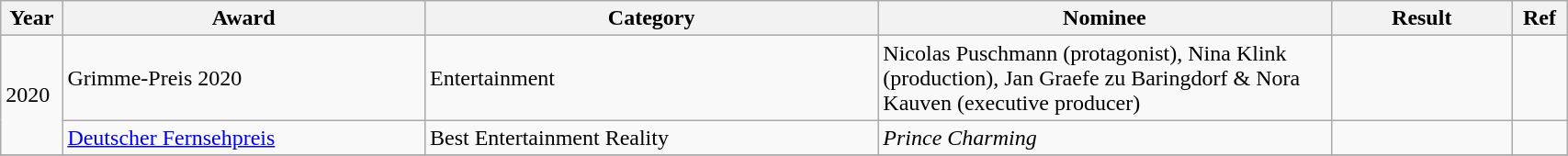<table class="wikitable" style="width:90%;">
<tr>
<th style="width:03%;">Year</th>
<th style="width:20%;">Award</th>
<th style="width:25%;">Category</th>
<th style="width:25%;">Nominee</th>
<th style="width:10%;">Result</th>
<th style="width:03%;">Ref</th>
</tr>
<tr>
<td rowspan="2">2020</td>
<td>Grimme-Preis 2020</td>
<td>Entertainment</td>
<td>Nicolas Puschmann (protagonist), Nina Klink (production), Jan Graefe zu Baringdorf & Nora Kauven (executive producer)</td>
<td></td>
<td></td>
</tr>
<tr>
<td><a href='#'>Deutscher Fernsehpreis</a></td>
<td>Best Entertainment Reality</td>
<td><em>Prince Charming</em></td>
<td></td>
<td></td>
</tr>
<tr>
</tr>
</table>
